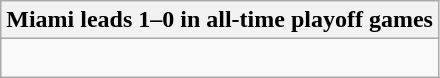<table class="wikitable collapsible collapsed">
<tr>
<th>Miami leads 1–0 in all-time playoff games</th>
</tr>
<tr>
<td><br></td>
</tr>
</table>
